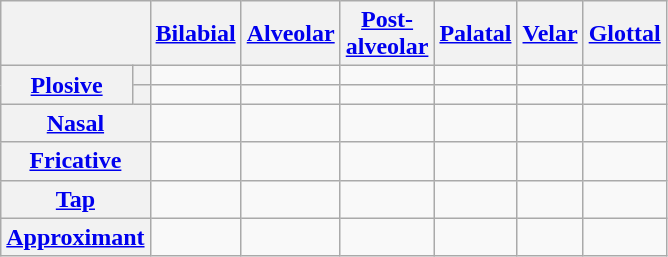<table class="wikitable" style="text-align:center;">
<tr>
<th colspan="2"></th>
<th><a href='#'>Bilabial</a></th>
<th><a href='#'>Alveolar</a></th>
<th><a href='#'>Post-<br> alveolar</a></th>
<th><a href='#'>Palatal</a></th>
<th><a href='#'>Velar</a></th>
<th><a href='#'>Glottal</a></th>
</tr>
<tr>
<th rowspan="2"><a href='#'>Plosive</a></th>
<th></th>
<td></td>
<td></td>
<td> </td>
<td></td>
<td></td>
<td> </td>
</tr>
<tr>
<th></th>
<td></td>
<td></td>
<td></td>
<td></td>
<td></td>
<td></td>
</tr>
<tr>
<th colspan="2"><a href='#'>Nasal</a></th>
<td></td>
<td></td>
<td></td>
<td></td>
<td></td>
<td></td>
</tr>
<tr>
<th colspan="2"><a href='#'>Fricative</a></th>
<td></td>
<td></td>
<td></td>
<td></td>
<td></td>
<td></td>
</tr>
<tr>
<th colspan="2"><a href='#'>Tap</a></th>
<td></td>
<td> </td>
<td></td>
<td></td>
<td></td>
<td></td>
</tr>
<tr>
<th colspan="2"><a href='#'>Approximant</a></th>
<td></td>
<td></td>
<td></td>
<td> </td>
<td></td>
<td></td>
</tr>
</table>
